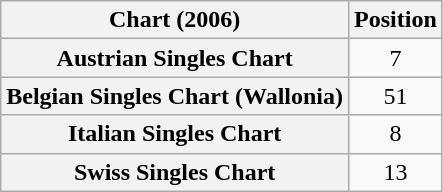<table class="wikitable sortable plainrowheaders">
<tr>
<th>Chart (2006)</th>
<th>Position</th>
</tr>
<tr>
<th scope="row">Austrian Singles Chart</th>
<td style="text-align:center;">7</td>
</tr>
<tr>
<th scope="row">Belgian Singles Chart (Wallonia)</th>
<td style="text-align:center;">51</td>
</tr>
<tr>
<th scope="row">Italian Singles Chart</th>
<td style="text-align:center;">8</td>
</tr>
<tr>
<th scope="row">Swiss Singles Chart</th>
<td style="text-align:center;">13</td>
</tr>
</table>
